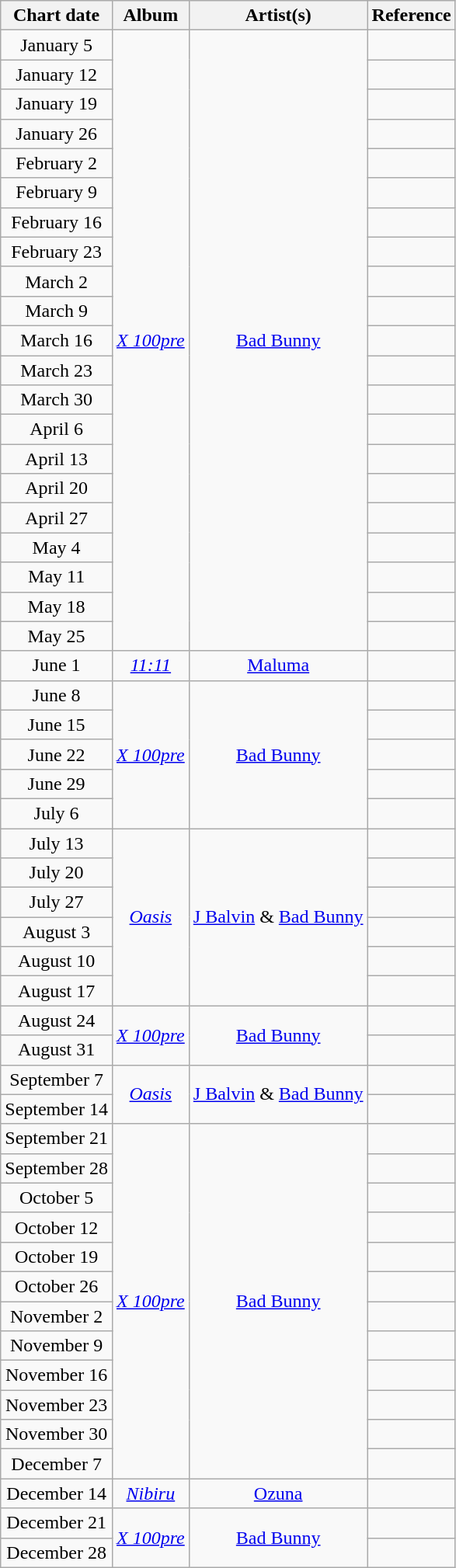<table class="wikitable" border="1" style="text-align: center">
<tr>
<th>Chart date</th>
<th>Album</th>
<th>Artist(s)</th>
<th class="unsortable">Reference</th>
</tr>
<tr>
<td>January 5</td>
<td rowspan=21><em><a href='#'>X 100pre</a></em></td>
<td rowspan=21><a href='#'>Bad Bunny</a></td>
<td></td>
</tr>
<tr>
<td>January 12</td>
<td></td>
</tr>
<tr>
<td>January 19</td>
<td></td>
</tr>
<tr>
<td>January 26</td>
<td></td>
</tr>
<tr>
<td>February 2</td>
<td></td>
</tr>
<tr>
<td>February 9</td>
<td></td>
</tr>
<tr>
<td>February 16</td>
<td></td>
</tr>
<tr>
<td>February 23</td>
<td></td>
</tr>
<tr>
<td>March 2</td>
<td></td>
</tr>
<tr>
<td>March 9</td>
<td></td>
</tr>
<tr>
<td>March 16</td>
<td></td>
</tr>
<tr>
<td>March 23</td>
<td></td>
</tr>
<tr>
<td>March 30</td>
<td></td>
</tr>
<tr>
<td>April 6</td>
<td></td>
</tr>
<tr>
<td>April 13</td>
<td></td>
</tr>
<tr>
<td>April 20</td>
<td></td>
</tr>
<tr>
<td>April 27</td>
<td></td>
</tr>
<tr>
<td>May 4</td>
<td></td>
</tr>
<tr>
<td>May 11</td>
<td></td>
</tr>
<tr>
<td>May 18</td>
<td></td>
</tr>
<tr>
<td>May 25</td>
<td></td>
</tr>
<tr>
<td>June 1</td>
<td><em><a href='#'>11:11</a></em></td>
<td><a href='#'>Maluma</a></td>
<td></td>
</tr>
<tr>
<td>June 8</td>
<td rowspan=5><em><a href='#'>X 100pre</a></em></td>
<td rowspan=5><a href='#'>Bad Bunny</a></td>
<td></td>
</tr>
<tr>
<td>June 15</td>
<td></td>
</tr>
<tr>
<td>June 22</td>
<td></td>
</tr>
<tr>
<td>June 29</td>
<td></td>
</tr>
<tr>
<td>July 6</td>
<td></td>
</tr>
<tr>
<td>July 13</td>
<td rowspan="6"><em><a href='#'>Oasis</a></em></td>
<td rowspan="6"><a href='#'>J Balvin</a> & <a href='#'>Bad Bunny</a></td>
<td></td>
</tr>
<tr>
<td>July 20</td>
<td></td>
</tr>
<tr>
<td>July 27</td>
<td></td>
</tr>
<tr>
<td>August 3</td>
<td></td>
</tr>
<tr>
<td>August 10</td>
<td></td>
</tr>
<tr>
<td>August 17</td>
<td></td>
</tr>
<tr>
<td>August 24</td>
<td rowspan=2><em><a href='#'>X 100pre</a></em></td>
<td rowspan=2><a href='#'>Bad Bunny</a></td>
<td></td>
</tr>
<tr>
<td>August 31</td>
<td></td>
</tr>
<tr>
<td>September 7</td>
<td rowspan=2><em><a href='#'>Oasis</a></em></td>
<td rowspan=2><a href='#'>J Balvin</a> & <a href='#'>Bad Bunny</a></td>
<td></td>
</tr>
<tr>
<td>September 14</td>
<td></td>
</tr>
<tr>
<td>September 21</td>
<td rowspan=12><em><a href='#'>X 100pre</a></em></td>
<td rowspan=12><a href='#'>Bad Bunny</a></td>
<td></td>
</tr>
<tr>
<td>September 28</td>
<td></td>
</tr>
<tr>
<td>October 5</td>
<td></td>
</tr>
<tr>
<td>October 12</td>
<td></td>
</tr>
<tr>
<td>October 19</td>
<td></td>
</tr>
<tr>
<td>October 26</td>
<td></td>
</tr>
<tr>
<td>November 2</td>
<td></td>
</tr>
<tr>
<td>November 9</td>
<td></td>
</tr>
<tr>
<td>November 16</td>
<td></td>
</tr>
<tr>
<td>November 23</td>
<td></td>
</tr>
<tr>
<td>November 30</td>
<td></td>
</tr>
<tr>
<td>December 7</td>
<td></td>
</tr>
<tr>
<td>December 14</td>
<td><em><a href='#'>Nibiru</a></em></td>
<td><a href='#'>Ozuna</a></td>
<td></td>
</tr>
<tr>
<td>December 21</td>
<td rowspan=2><em><a href='#'>X 100pre</a></em></td>
<td rowspan=2><a href='#'>Bad Bunny</a></td>
<td></td>
</tr>
<tr>
<td>December 28</td>
<td></td>
</tr>
</table>
